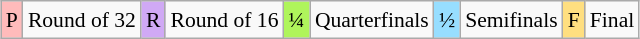<table class="wikitable" style="margin:0.5em auto; font-size:90%; line-height:1.25em; text-align:center;">
<tr>
<td bgcolor="#FFBBBB" align=center>P</td>
<td>Round of 32</td>
<td bgcolor="#D0A9F5" align=center>R</td>
<td>Round of 16</td>
<td bgcolor="#AFF55B" align=center>¼</td>
<td>Quarterfinals</td>
<td bgcolor="#97DEFF" align=center>½</td>
<td>Semifinals</td>
<td bgcolor="#FFDF80" align=center>F</td>
<td>Final</td>
</tr>
</table>
